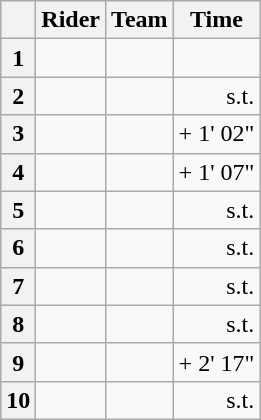<table class="wikitable">
<tr>
<th></th>
<th>Rider</th>
<th>Team</th>
<th>Time</th>
</tr>
<tr>
<th>1</th>
<td></td>
<td></td>
<td align="right"></td>
</tr>
<tr>
<th>2</th>
<td></td>
<td></td>
<td align="right">s.t.</td>
</tr>
<tr>
<th>3</th>
<td></td>
<td></td>
<td align="right">+ 1' 02"</td>
</tr>
<tr>
<th>4</th>
<td> </td>
<td></td>
<td align="right">+ 1' 07"</td>
</tr>
<tr>
<th>5</th>
<td></td>
<td></td>
<td align="right">s.t.</td>
</tr>
<tr>
<th>6</th>
<td></td>
<td></td>
<td align="right">s.t.</td>
</tr>
<tr>
<th>7</th>
<td></td>
<td></td>
<td align="right">s.t.</td>
</tr>
<tr>
<th>8</th>
<td></td>
<td></td>
<td align="right">s.t.</td>
</tr>
<tr>
<th>9</th>
<td></td>
<td></td>
<td align="right">+ 2' 17"</td>
</tr>
<tr>
<th>10</th>
<td></td>
<td></td>
<td align="right">s.t.</td>
</tr>
</table>
